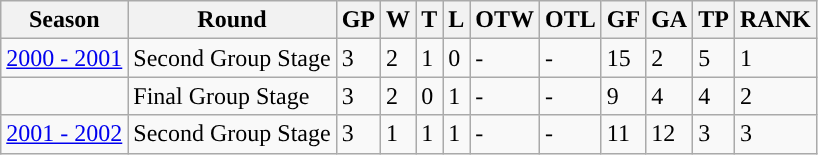<table class="wikitable">
<tr>
<th>Season</th>
<th>Round</th>
<th>GP</th>
<th>W</th>
<th>T</th>
<th>L</th>
<th>OTW</th>
<th>OTL</th>
<th>GF</th>
<th>GA</th>
<th>TP</th>
<th>RANK</th>
</tr>
<tr>
<td><a href='#'>2000 - 2001</a></td>
<td>Second Group Stage</td>
<td>3</td>
<td>2</td>
<td>1</td>
<td>0</td>
<td>-</td>
<td>-</td>
<td>15</td>
<td>2</td>
<td>5</td>
<td>1</td>
</tr>
<tr -style="background:#D3D3D3">
<td></td>
<td>Final Group Stage</td>
<td>3</td>
<td>2</td>
<td>0</td>
<td>1</td>
<td>-</td>
<td>-</td>
<td>9</td>
<td>4</td>
<td>4</td>
<td>2</td>
</tr>
<tr>
<td><a href='#'>2001 - 2002</a></td>
<td>Second Group Stage</td>
<td>3</td>
<td>1</td>
<td>1</td>
<td>1</td>
<td>-</td>
<td>-</td>
<td>11</td>
<td>12</td>
<td>3</td>
<td>3</td>
</tr>
</table>
